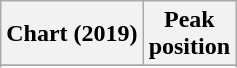<table class="wikitable sortable plainrowheaders">
<tr>
<th>Chart (2019)</th>
<th>Peak<br>position</th>
</tr>
<tr>
</tr>
<tr>
</tr>
</table>
